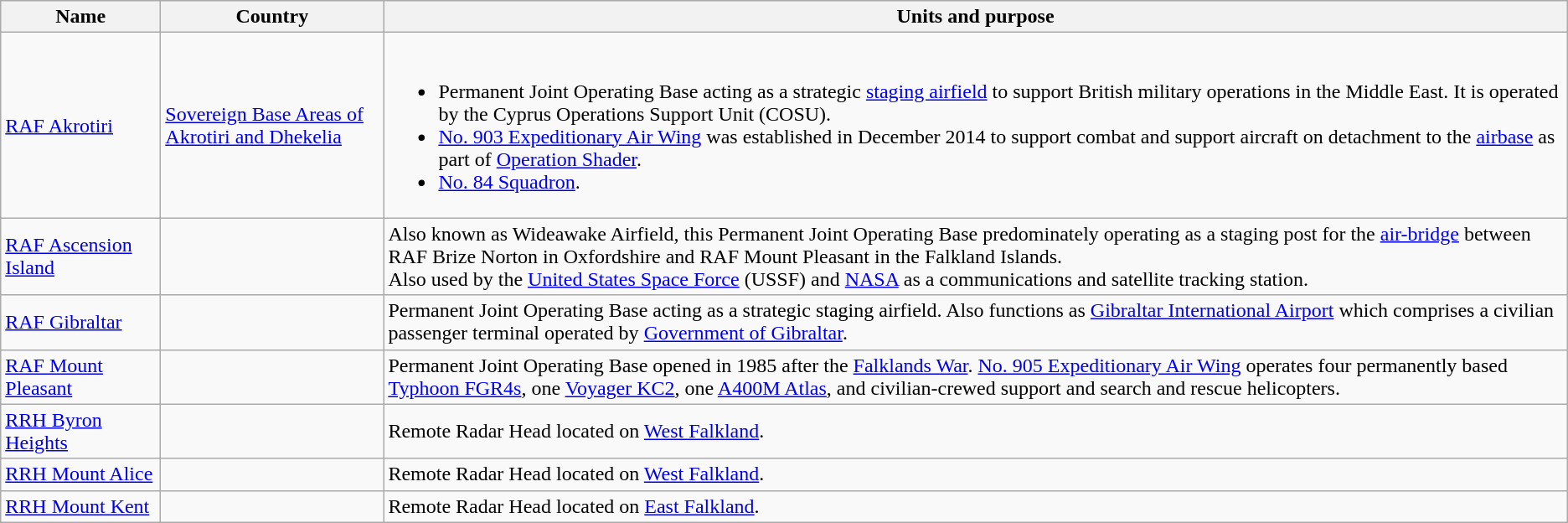<table class="wikitable sortable">
<tr>
<th width="120">Name</th>
<th width="170">Country</th>
<th class="unsortable">Units and purpose</th>
</tr>
<tr>
<td><a href='#'>RAF Akrotiri</a></td>
<td> <a href='#'>Sovereign Base Areas of Akrotiri and Dhekelia</a></td>
<td><br><ul><li>Permanent Joint Operating Base acting as a strategic <a href='#'>staging airfield</a> to support British military operations in the Middle East.  It is operated by the Cyprus Operations Support Unit (COSU).</li><li><a href='#'>No. 903 Expeditionary Air Wing</a> was established in December 2014 to support combat and support aircraft on detachment to the <a href='#'>airbase</a> as part of <a href='#'>Operation Shader</a>.</li><li><a href='#'>No. 84 Squadron</a>.</li></ul></td>
</tr>
<tr>
<td><a href='#'>RAF Ascension Island</a></td>
<td></td>
<td>Also known as Wideawake Airfield, this Permanent Joint Operating Base predominately operating as a staging post for the <a href='#'>air-bridge</a> between RAF Brize Norton in Oxfordshire and RAF Mount Pleasant in the Falkland Islands.<br>Also used by the <a href='#'>United States Space Force</a> (USSF) and <a href='#'>NASA</a> as a communications and satellite tracking station.</td>
</tr>
<tr>
<td><a href='#'>RAF Gibraltar</a></td>
<td></td>
<td>Permanent Joint Operating Base acting as a strategic staging airfield. Also functions as <a href='#'>Gibraltar International Airport</a> which comprises a civilian passenger terminal operated by <a href='#'>Government of Gibraltar</a>.</td>
</tr>
<tr>
<td><a href='#'>RAF Mount Pleasant</a></td>
<td></td>
<td>Permanent Joint Operating Base opened in 1985 after the <a href='#'>Falklands War</a>. <a href='#'>No. 905 Expeditionary Air Wing</a> operates four permanently based <a href='#'>Typhoon FGR4s</a>, one <a href='#'>Voyager KC2</a>, one <a href='#'>A400M Atlas</a>, and civilian-crewed support and search and rescue helicopters.</td>
</tr>
<tr>
<td><a href='#'>RRH Byron Heights</a></td>
<td></td>
<td>Remote Radar Head located on <a href='#'>West Falkland</a>.</td>
</tr>
<tr>
<td><a href='#'>RRH Mount Alice</a></td>
<td></td>
<td>Remote Radar Head located on <a href='#'>West Falkland</a>.</td>
</tr>
<tr>
<td><a href='#'>RRH Mount Kent</a></td>
<td></td>
<td>Remote Radar Head located on <a href='#'>East Falkland</a>.</td>
</tr>
</table>
